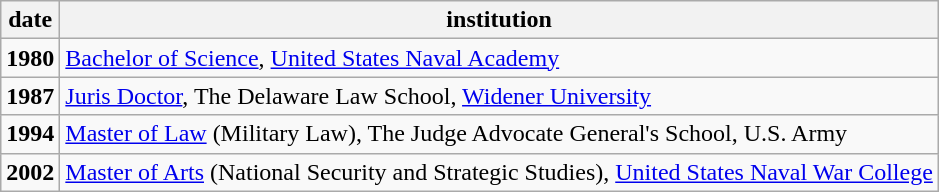<table class="wikitable">
<tr>
<th><strong>date</strong></th>
<th>institution</th>
</tr>
<tr>
<td><strong>1980</strong></td>
<td><a href='#'>Bachelor of Science</a>, <a href='#'>United States Naval Academy</a></td>
</tr>
<tr>
<td><strong>1987</strong></td>
<td><a href='#'>Juris Doctor</a>, The Delaware Law School, <a href='#'>Widener University</a></td>
</tr>
<tr>
<td><strong>1994</strong></td>
<td><a href='#'>Master of Law</a> (Military Law), The Judge Advocate General's School, U.S. Army</td>
</tr>
<tr>
<td><strong>2002</strong></td>
<td><a href='#'>Master of Arts</a> (National Security and Strategic Studies), <a href='#'>United States Naval War College</a></td>
</tr>
</table>
